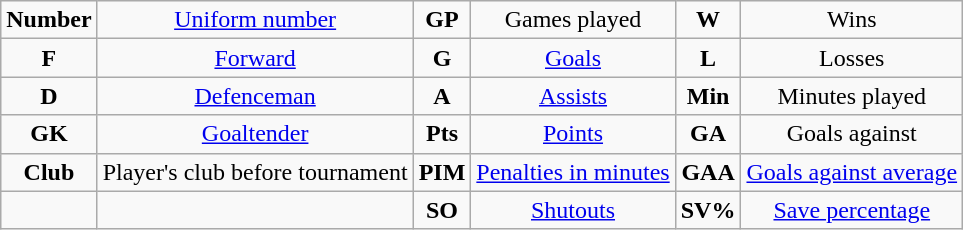<table class="wikitable" style="text-align: center">
<tr>
<td scope="row"><strong>Number</strong></td>
<td><a href='#'>Uniform number</a></td>
<td scope="row"><strong>GP</strong></td>
<td>Games played</td>
<td scope="row"><strong>W</strong></td>
<td>Wins</td>
</tr>
<tr>
<td scope="row"><strong>F</strong></td>
<td><a href='#'>Forward</a></td>
<td scope="row"><strong>G</strong></td>
<td><a href='#'>Goals</a></td>
<td scope="row"><strong>L</strong></td>
<td>Losses</td>
</tr>
<tr>
<td scope="row"><strong>D</strong></td>
<td><a href='#'>Defenceman</a></td>
<td scope="row"><strong>A</strong></td>
<td><a href='#'>Assists</a></td>
<td scope="row"><strong>Min</strong></td>
<td>Minutes played</td>
</tr>
<tr>
<td scope="row"><strong>GK</strong></td>
<td><a href='#'>Goaltender</a></td>
<td scope="row"><strong>Pts</strong></td>
<td><a href='#'>Points</a></td>
<td scope="row"><strong>GA</strong></td>
<td>Goals against</td>
</tr>
<tr>
<td scope="row"><strong>Club</strong></td>
<td>Player's club before tournament</td>
<td scope="row"><strong>PIM</strong></td>
<td><a href='#'>Penalties in minutes</a></td>
<td scope="row"><strong>GAA</strong></td>
<td><a href='#'>Goals against average</a></td>
</tr>
<tr>
<td scope="row"></td>
<td></td>
<td scope="row"><strong>SO</strong></td>
<td><a href='#'>Shutouts</a></td>
<td scope="row"><strong>SV%</strong></td>
<td><a href='#'>Save percentage</a></td>
</tr>
</table>
